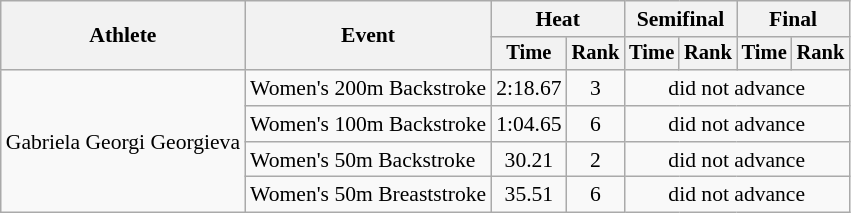<table class=wikitable style="font-size:90%">
<tr>
<th rowspan="2">Athlete</th>
<th rowspan="2">Event</th>
<th colspan="2">Heat</th>
<th colspan="2">Semifinal</th>
<th colspan="2">Final</th>
</tr>
<tr style="font-size:95%">
<th>Time</th>
<th>Rank</th>
<th>Time</th>
<th>Rank</th>
<th>Time</th>
<th>Rank</th>
</tr>
<tr align=center>
<td align=left rowspan=4>Gabriela Georgi Georgieva</td>
<td align=left>Women's 200m Backstroke</td>
<td>2:18.67</td>
<td>3</td>
<td colspan=4>did not advance</td>
</tr>
<tr align=center>
<td align=left>Women's 100m Backstroke</td>
<td>1:04.65</td>
<td>6</td>
<td colspan=4>did not advance</td>
</tr>
<tr align=center>
<td align=left>Women's 50m Backstroke</td>
<td>30.21</td>
<td>2</td>
<td colspan=4>did not advance</td>
</tr>
<tr align=center>
<td align=left>Women's 50m Breaststroke</td>
<td>35.51</td>
<td>6</td>
<td colspan=4>did not advance</td>
</tr>
</table>
